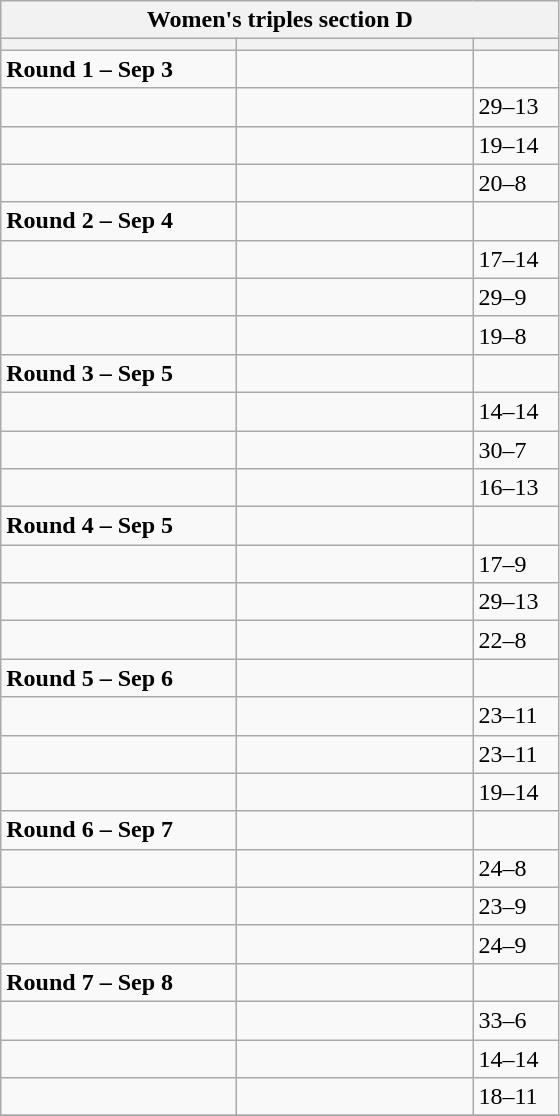<table class="wikitable">
<tr>
<th colspan="3">Women's triples section D</th>
</tr>
<tr>
<th width=150></th>
<th width=150></th>
<th width=50></th>
</tr>
<tr>
<td><strong>Round 1 – Sep 3</strong></td>
<td></td>
<td></td>
</tr>
<tr>
<td></td>
<td></td>
<td>29–13</td>
</tr>
<tr>
<td></td>
<td></td>
<td>19–14</td>
</tr>
<tr>
<td></td>
<td></td>
<td>20–8</td>
</tr>
<tr>
<td><strong>Round 2 – Sep 4</strong></td>
<td></td>
<td></td>
</tr>
<tr>
<td></td>
<td></td>
<td>17–14</td>
</tr>
<tr>
<td></td>
<td></td>
<td>29–9</td>
</tr>
<tr>
<td></td>
<td></td>
<td>19–8</td>
</tr>
<tr>
<td><strong>Round 3 – Sep 5</strong></td>
<td></td>
<td></td>
</tr>
<tr>
<td></td>
<td></td>
<td>14–14</td>
</tr>
<tr>
<td></td>
<td></td>
<td>30–7</td>
</tr>
<tr>
<td></td>
<td></td>
<td>16–13</td>
</tr>
<tr>
<td><strong>Round 4 – Sep 5</strong></td>
<td></td>
<td></td>
</tr>
<tr>
<td></td>
<td></td>
<td>17–9</td>
</tr>
<tr>
<td></td>
<td></td>
<td>29–13</td>
</tr>
<tr>
<td></td>
<td></td>
<td>22–8</td>
</tr>
<tr>
<td><strong>Round 5 – Sep 6</strong></td>
<td></td>
<td></td>
</tr>
<tr>
<td></td>
<td></td>
<td>23–11</td>
</tr>
<tr>
<td></td>
<td></td>
<td>23–11</td>
</tr>
<tr>
<td></td>
<td></td>
<td>19–14</td>
</tr>
<tr>
<td><strong>Round 6  – Sep 7</strong></td>
<td></td>
<td></td>
</tr>
<tr>
<td></td>
<td></td>
<td>24–8</td>
</tr>
<tr>
<td></td>
<td></td>
<td>23–9</td>
</tr>
<tr>
<td></td>
<td></td>
<td>24–9</td>
</tr>
<tr>
<td><strong>Round 7 – Sep 8</strong></td>
<td></td>
<td></td>
</tr>
<tr>
<td></td>
<td></td>
<td>33–6</td>
</tr>
<tr>
<td></td>
<td></td>
<td>14–14</td>
</tr>
<tr>
<td></td>
<td></td>
<td>18–11</td>
</tr>
<tr>
</tr>
</table>
